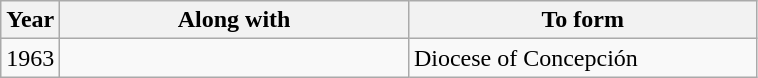<table class="wikitable">
<tr>
<th>Year</th>
<th width="225">Along with</th>
<th width="225">To form</th>
</tr>
<tr valign="top">
<td>1963</td>
<td></td>
<td>Diocese of Concepción</td>
</tr>
</table>
